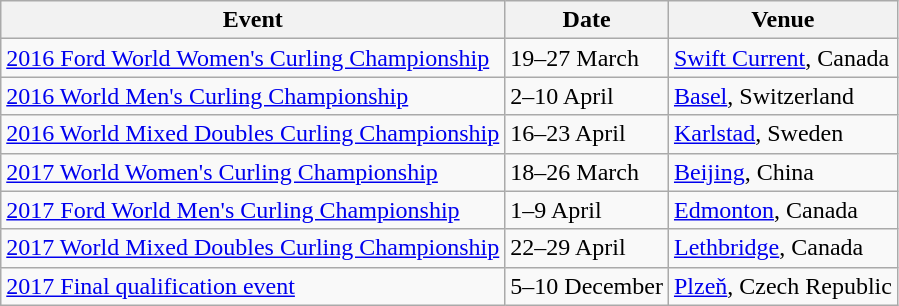<table class="wikitable">
<tr>
<th>Event</th>
<th>Date</th>
<th>Venue</th>
</tr>
<tr>
<td><a href='#'>2016 Ford World Women's Curling Championship</a></td>
<td>19–27 March</td>
<td><a href='#'>Swift Current</a>, Canada</td>
</tr>
<tr>
<td><a href='#'>2016 World Men's Curling Championship</a></td>
<td>2–10 April</td>
<td><a href='#'>Basel</a>, Switzerland</td>
</tr>
<tr>
<td><a href='#'>2016 World Mixed Doubles Curling Championship</a></td>
<td>16–23 April</td>
<td><a href='#'>Karlstad</a>, Sweden</td>
</tr>
<tr>
<td><a href='#'>2017 World Women's Curling Championship</a></td>
<td>18–26 March</td>
<td><a href='#'>Beijing</a>, China</td>
</tr>
<tr>
<td><a href='#'>2017 Ford World Men's Curling Championship</a></td>
<td>1–9 April</td>
<td><a href='#'>Edmonton</a>, Canada</td>
</tr>
<tr>
<td><a href='#'>2017 World Mixed Doubles Curling Championship</a></td>
<td>22–29 April</td>
<td><a href='#'>Lethbridge</a>, Canada</td>
</tr>
<tr>
<td><a href='#'>2017 Final qualification event</a></td>
<td>5–10 December</td>
<td><a href='#'>Plzeň</a>, Czech Republic</td>
</tr>
</table>
